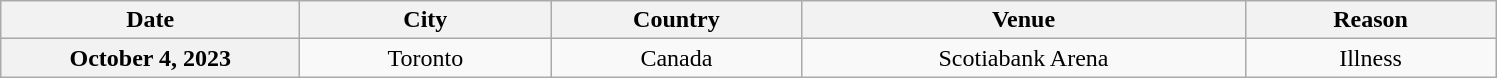<table class="wikitable plainrowheaders" style="text-align:center;">
<tr>
<th scope="col" style="width:12em;">Date</th>
<th scope="col" style="width:10em;">City</th>
<th scope="col" style="width:10em;">Country</th>
<th scope="col" style="width:18em;">Venue</th>
<th scope="col" style="width:10em;">Reason</th>
</tr>
<tr>
<th scope="row">October 4, 2023</th>
<td>Toronto</td>
<td>Canada</td>
<td>Scotiabank Arena</td>
<td>Illness</td>
</tr>
</table>
